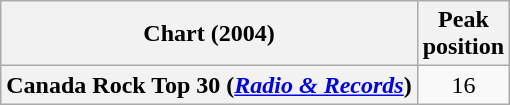<table class="wikitable sortable plainrowheaders" style="text-align:center">
<tr>
<th scope="col">Chart (2004)</th>
<th scope="col">Peak<br> position</th>
</tr>
<tr>
<th scope="row">Canada Rock Top 30 (<em><a href='#'>Radio & Records</a></em>)</th>
<td>16</td>
</tr>
</table>
